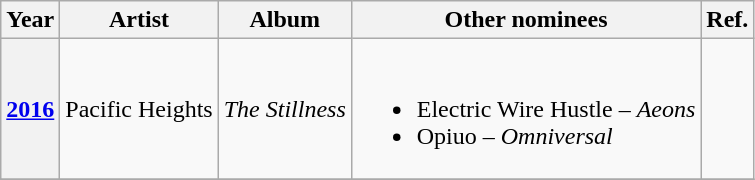<table class="wikitable sortable">
<tr>
<th scope="col">Year</th>
<th scope="col">Artist</th>
<th scope="col">Album</th>
<th scope="col" class=unsortable>Other nominees</th>
<th scope="col" class=unsortable>Ref.</th>
</tr>
<tr>
<th scope="row"><a href='#'>2016</a></th>
<td>Pacific Heights</td>
<td><em>The Stillness</em></td>
<td><br><ul><li>Electric Wire Hustle – <em>Aeons</em></li><li>Opiuo – <em>Omniversal</em></li></ul></td>
<td align="center"></td>
</tr>
<tr>
</tr>
</table>
